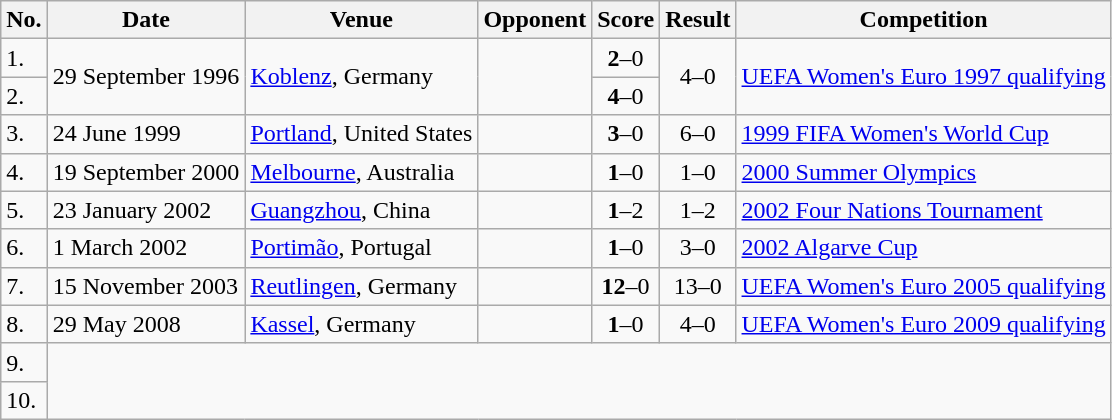<table class="wikitable">
<tr>
<th>No.</th>
<th>Date</th>
<th>Venue</th>
<th>Opponent</th>
<th>Score</th>
<th>Result</th>
<th>Competition</th>
</tr>
<tr>
<td>1.</td>
<td rowspan=2>29 September 1996</td>
<td rowspan=2><a href='#'>Koblenz</a>, Germany</td>
<td rowspan=2></td>
<td align=center><strong>2</strong>–0</td>
<td rowspan=2 align=center>4–0</td>
<td rowspan=2><a href='#'>UEFA Women's Euro 1997 qualifying</a></td>
</tr>
<tr>
<td>2.</td>
<td align=center><strong>4</strong>–0</td>
</tr>
<tr>
<td>3.</td>
<td>24 June 1999</td>
<td><a href='#'>Portland</a>, United States</td>
<td></td>
<td align=center><strong>3</strong>–0</td>
<td align=center>6–0</td>
<td><a href='#'>1999 FIFA Women's World Cup</a></td>
</tr>
<tr>
<td>4.</td>
<td>19 September 2000</td>
<td><a href='#'>Melbourne</a>, Australia</td>
<td></td>
<td align=center><strong>1</strong>–0</td>
<td align=center>1–0</td>
<td><a href='#'>2000 Summer Olympics</a></td>
</tr>
<tr>
<td>5.</td>
<td>23 January 2002</td>
<td><a href='#'>Guangzhou</a>, China</td>
<td></td>
<td align=center><strong>1</strong>–2</td>
<td align=center>1–2</td>
<td><a href='#'>2002 Four Nations Tournament</a></td>
</tr>
<tr>
<td>6.</td>
<td>1 March 2002</td>
<td><a href='#'>Portimão</a>, Portugal</td>
<td></td>
<td align=center><strong>1</strong>–0</td>
<td align=center>3–0</td>
<td><a href='#'>2002 Algarve Cup</a></td>
</tr>
<tr>
<td>7.</td>
<td>15 November 2003</td>
<td><a href='#'>Reutlingen</a>, Germany</td>
<td></td>
<td align=center><strong>12</strong>–0</td>
<td align=center>13–0</td>
<td><a href='#'>UEFA Women's Euro 2005 qualifying</a></td>
</tr>
<tr>
<td>8.</td>
<td>29 May 2008</td>
<td><a href='#'>Kassel</a>, Germany</td>
<td></td>
<td align=center><strong>1</strong>–0</td>
<td align=center>4–0</td>
<td><a href='#'>UEFA Women's Euro 2009 qualifying</a></td>
</tr>
<tr>
<td>9.</td>
</tr>
<tr>
<td>10.</td>
</tr>
</table>
